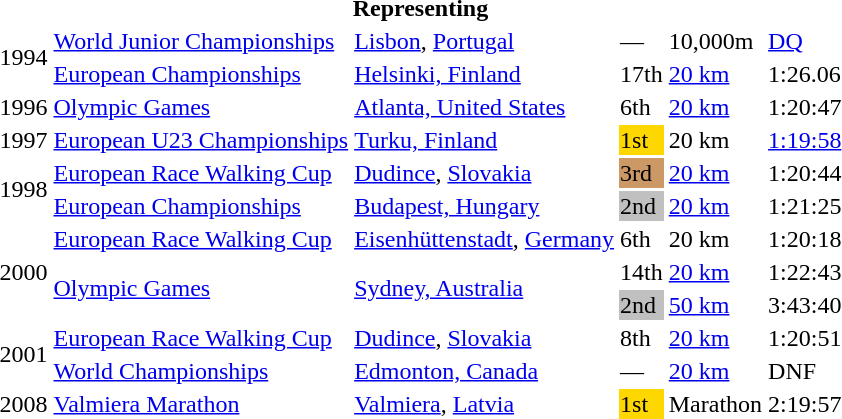<table>
<tr>
<th colspan="6">Representing </th>
</tr>
<tr>
<td rowspan=2>1994</td>
<td><a href='#'>World Junior Championships</a></td>
<td><a href='#'>Lisbon</a>, <a href='#'>Portugal</a></td>
<td>—</td>
<td>10,000m</td>
<td><a href='#'>DQ</a></td>
</tr>
<tr>
<td><a href='#'>European Championships</a></td>
<td><a href='#'>Helsinki, Finland</a></td>
<td>17th</td>
<td><a href='#'>20 km</a></td>
<td>1:26.06</td>
</tr>
<tr>
<td>1996</td>
<td><a href='#'>Olympic Games</a></td>
<td><a href='#'>Atlanta, United States</a></td>
<td>6th</td>
<td><a href='#'>20 km</a></td>
<td>1:20:47</td>
</tr>
<tr>
<td>1997</td>
<td><a href='#'>European U23 Championships</a></td>
<td><a href='#'>Turku, Finland</a></td>
<td bgcolor="gold">1st</td>
<td>20 km</td>
<td><a href='#'>1:19:58</a></td>
</tr>
<tr>
<td rowspan=2>1998</td>
<td><a href='#'>European Race Walking Cup</a></td>
<td><a href='#'>Dudince</a>, <a href='#'>Slovakia</a></td>
<td bgcolor="cc9966">3rd</td>
<td><a href='#'>20 km</a></td>
<td>1:20:44</td>
</tr>
<tr>
<td><a href='#'>European Championships</a></td>
<td><a href='#'>Budapest, Hungary</a></td>
<td bgcolor="silver">2nd</td>
<td><a href='#'>20 km</a></td>
<td>1:21:25</td>
</tr>
<tr>
<td rowspan=3>2000</td>
<td><a href='#'>European Race Walking Cup</a></td>
<td><a href='#'>Eisenhüttenstadt</a>, <a href='#'>Germany</a></td>
<td>6th</td>
<td>20 km</td>
<td>1:20:18</td>
</tr>
<tr>
<td rowspan=2><a href='#'>Olympic Games</a></td>
<td rowspan=2><a href='#'>Sydney, Australia</a></td>
<td>14th</td>
<td><a href='#'>20 km</a></td>
<td>1:22:43</td>
</tr>
<tr>
<td bgcolor="silver">2nd</td>
<td><a href='#'>50 km</a></td>
<td>3:43:40</td>
</tr>
<tr>
<td rowspan=2>2001</td>
<td><a href='#'>European Race Walking Cup</a></td>
<td><a href='#'>Dudince</a>, <a href='#'>Slovakia</a></td>
<td>8th</td>
<td><a href='#'>20 km</a></td>
<td>1:20:51</td>
</tr>
<tr>
<td><a href='#'>World Championships</a></td>
<td><a href='#'>Edmonton, Canada</a></td>
<td>—</td>
<td><a href='#'>20 km</a></td>
<td>DNF</td>
</tr>
<tr>
<td>2008</td>
<td><a href='#'>Valmiera Marathon</a></td>
<td><a href='#'>Valmiera</a>, <a href='#'>Latvia</a></td>
<td bgcolor="gold">1st</td>
<td>Marathon</td>
<td>2:19:57</td>
</tr>
</table>
